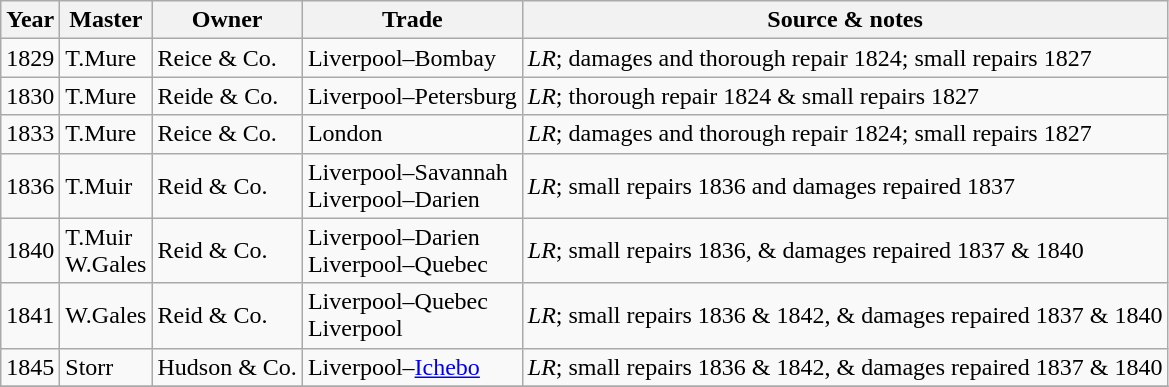<table class=" wikitable">
<tr>
<th>Year</th>
<th>Master</th>
<th>Owner</th>
<th>Trade</th>
<th>Source &  notes</th>
</tr>
<tr>
<td>1829</td>
<td>T.Mure</td>
<td>Reice & Co.</td>
<td>Liverpool–Bombay</td>
<td><em>LR</em>; damages and thorough repair 1824; small repairs 1827</td>
</tr>
<tr>
<td>1830</td>
<td>T.Mure</td>
<td>Reide & Co.</td>
<td>Liverpool–Petersburg</td>
<td><em>LR</em>; thorough repair 1824 & small repairs 1827</td>
</tr>
<tr>
<td>1833</td>
<td>T.Mure</td>
<td>Reice & Co.</td>
<td>London</td>
<td><em>LR</em>; damages and thorough repair 1824; small repairs 1827</td>
</tr>
<tr>
<td>1836</td>
<td>T.Muir</td>
<td>Reid & Co.</td>
<td>Liverpool–Savannah<br>Liverpool–Darien</td>
<td><em>LR</em>; small repairs 1836 and damages repaired 1837</td>
</tr>
<tr>
<td>1840</td>
<td>T.Muir<br>W.Gales</td>
<td>Reid & Co.</td>
<td>Liverpool–Darien<br>Liverpool–Quebec</td>
<td><em>LR</em>; small repairs 1836, & damages repaired 1837 & 1840</td>
</tr>
<tr>
<td>1841</td>
<td>W.Gales</td>
<td>Reid & Co.</td>
<td>Liverpool–Quebec<br>Liverpool</td>
<td><em>LR</em>; small repairs 1836 & 1842, & damages repaired 1837 & 1840</td>
</tr>
<tr>
<td>1845</td>
<td>Storr</td>
<td>Hudson & Co.</td>
<td>Liverpool–<a href='#'>Ichebo</a></td>
<td><em>LR</em>; small repairs 1836 & 1842, & damages repaired 1837 & 1840</td>
</tr>
<tr>
</tr>
</table>
